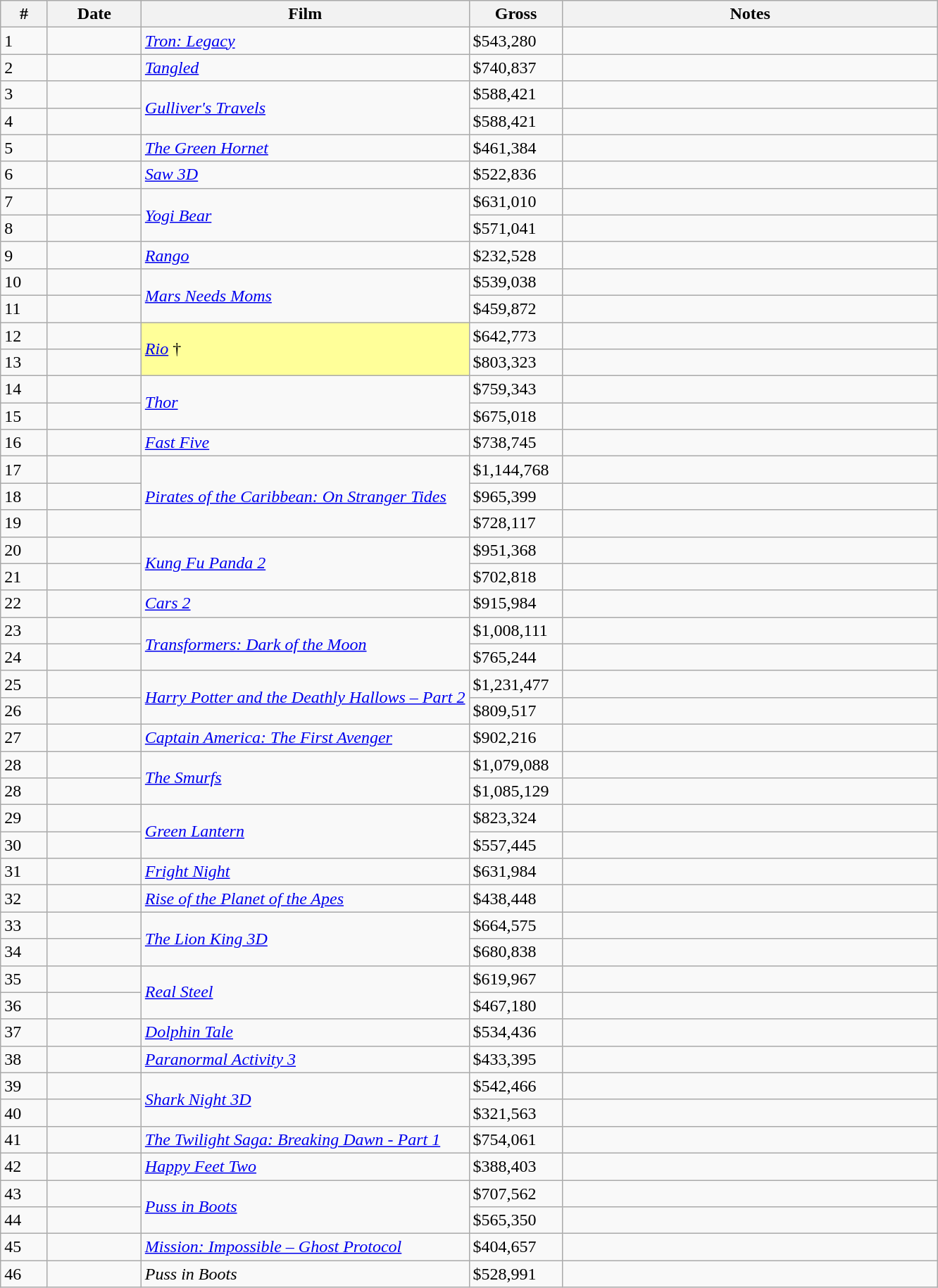<table class="wikitable sortable">
<tr>
<th width="5%">#</th>
<th width="10%">Date</th>
<th width="35%">Film</th>
<th width="10%">Gross</th>
<th>Notes</th>
</tr>
<tr>
<td>1</td>
<td></td>
<td><em><a href='#'>Tron: Legacy</a></em></td>
<td>$543,280</td>
<td></td>
</tr>
<tr>
<td>2</td>
<td></td>
<td><em><a href='#'>Tangled</a></em></td>
<td>$740,837</td>
<td></td>
</tr>
<tr>
<td>3</td>
<td></td>
<td rowspan="2"><em><a href='#'>Gulliver's Travels</a></em></td>
<td>$588,421</td>
<td></td>
</tr>
<tr>
<td>4</td>
<td></td>
<td>$588,421</td>
<td></td>
</tr>
<tr>
<td>5</td>
<td></td>
<td><em><a href='#'>The Green Hornet</a></em></td>
<td>$461,384</td>
<td></td>
</tr>
<tr>
<td>6</td>
<td></td>
<td><em><a href='#'>Saw 3D</a></em></td>
<td>$522,836</td>
<td></td>
</tr>
<tr>
<td>7</td>
<td></td>
<td rowspan="2"><em><a href='#'>Yogi Bear</a></em></td>
<td>$631,010</td>
<td></td>
</tr>
<tr>
<td>8</td>
<td></td>
<td>$571,041</td>
<td></td>
</tr>
<tr>
<td>9</td>
<td></td>
<td><em><a href='#'>Rango</a></em></td>
<td>$232,528</td>
<td></td>
</tr>
<tr>
<td>10</td>
<td></td>
<td rowspan="2"><em><a href='#'>Mars Needs Moms</a></em></td>
<td>$539,038</td>
<td></td>
</tr>
<tr>
<td>11</td>
<td></td>
<td>$459,872</td>
<td></td>
</tr>
<tr>
<td>12</td>
<td></td>
<td rowspan="2" style="background-color:#FFFF99"><em><a href='#'>Rio</a></em> †</td>
<td>$642,773</td>
<td></td>
</tr>
<tr>
<td>13</td>
<td></td>
<td>$803,323</td>
<td></td>
</tr>
<tr>
<td>14</td>
<td></td>
<td rowspan="2"><em><a href='#'>Thor</a></em></td>
<td>$759,343</td>
<td></td>
</tr>
<tr>
<td>15</td>
<td></td>
<td>$675,018</td>
<td></td>
</tr>
<tr>
<td>16</td>
<td></td>
<td><em><a href='#'>Fast Five</a></em></td>
<td>$738,745</td>
<td></td>
</tr>
<tr>
<td>17</td>
<td></td>
<td rowspan="3"><em><a href='#'>Pirates of the Caribbean: On Stranger Tides</a></em></td>
<td>$1,144,768</td>
<td></td>
</tr>
<tr>
<td>18</td>
<td></td>
<td>$965,399</td>
<td></td>
</tr>
<tr>
<td>19</td>
<td></td>
<td>$728,117</td>
<td></td>
</tr>
<tr>
<td>20</td>
<td></td>
<td rowspan="2"><em><a href='#'>Kung Fu Panda 2</a></em></td>
<td>$951,368</td>
<td></td>
</tr>
<tr>
<td>21</td>
<td></td>
<td>$702,818</td>
<td></td>
</tr>
<tr>
<td>22</td>
<td></td>
<td><em><a href='#'>Cars 2</a></em></td>
<td>$915,984</td>
<td></td>
</tr>
<tr>
<td>23</td>
<td></td>
<td rowspan="2"><em><a href='#'>Transformers: Dark of the Moon</a></em></td>
<td>$1,008,111</td>
<td></td>
</tr>
<tr>
<td>24</td>
<td></td>
<td>$765,244</td>
<td></td>
</tr>
<tr>
<td>25</td>
<td></td>
<td rowspan="2"><em><a href='#'>Harry Potter and the Deathly Hallows – Part 2</a></em></td>
<td>$1,231,477</td>
<td></td>
</tr>
<tr>
<td>26</td>
<td></td>
<td>$809,517</td>
<td></td>
</tr>
<tr>
<td>27</td>
<td></td>
<td><em><a href='#'>Captain America: The First Avenger</a></em></td>
<td>$902,216</td>
<td></td>
</tr>
<tr>
<td>28</td>
<td></td>
<td rowspan="2"><em><a href='#'>The Smurfs</a></em></td>
<td>$1,079,088</td>
<td></td>
</tr>
<tr>
<td>28</td>
<td></td>
<td>$1,085,129</td>
<td></td>
</tr>
<tr>
<td>29</td>
<td></td>
<td rowspan="2"><em><a href='#'>Green Lantern</a></em></td>
<td>$823,324</td>
<td></td>
</tr>
<tr>
<td>30</td>
<td></td>
<td>$557,445</td>
<td></td>
</tr>
<tr>
<td>31</td>
<td></td>
<td><em><a href='#'>Fright Night</a></em></td>
<td>$631,984</td>
<td></td>
</tr>
<tr>
<td>32</td>
<td></td>
<td><em><a href='#'>Rise of the Planet of the Apes</a></em></td>
<td>$438,448</td>
<td></td>
</tr>
<tr>
<td>33</td>
<td></td>
<td rowspan="2"><em><a href='#'>The Lion King 3D</a></em></td>
<td>$664,575</td>
<td></td>
</tr>
<tr>
<td>34</td>
<td></td>
<td>$680,838</td>
<td></td>
</tr>
<tr>
<td>35</td>
<td></td>
<td rowspan="2"><em><a href='#'>Real Steel</a></em></td>
<td>$619,967</td>
<td></td>
</tr>
<tr>
<td>36</td>
<td></td>
<td>$467,180</td>
<td></td>
</tr>
<tr>
<td>37</td>
<td></td>
<td><em><a href='#'>Dolphin Tale</a></em></td>
<td>$534,436</td>
<td></td>
</tr>
<tr>
<td>38</td>
<td></td>
<td><em><a href='#'>Paranormal Activity 3</a></em></td>
<td>$433,395</td>
<td></td>
</tr>
<tr>
<td>39</td>
<td></td>
<td rowspan="2"><em><a href='#'>Shark Night 3D</a></em></td>
<td>$542,466</td>
<td></td>
</tr>
<tr>
<td>40</td>
<td></td>
<td>$321,563</td>
<td></td>
</tr>
<tr>
<td>41</td>
<td></td>
<td><em><a href='#'>The Twilight Saga: Breaking Dawn - Part 1</a></em></td>
<td>$754,061</td>
<td></td>
</tr>
<tr>
<td>42</td>
<td></td>
<td><em><a href='#'>Happy Feet Two</a></em></td>
<td>$388,403</td>
<td></td>
</tr>
<tr>
<td>43</td>
<td></td>
<td rowspan="2"><em><a href='#'>Puss in Boots</a></em></td>
<td>$707,562</td>
<td></td>
</tr>
<tr>
<td>44</td>
<td></td>
<td>$565,350</td>
<td></td>
</tr>
<tr>
<td>45</td>
<td></td>
<td><em><a href='#'>Mission: Impossible – Ghost Protocol</a></em></td>
<td>$404,657</td>
<td></td>
</tr>
<tr>
<td>46</td>
<td></td>
<td><em>Puss in Boots</em></td>
<td>$528,991</td>
<td></td>
</tr>
</table>
